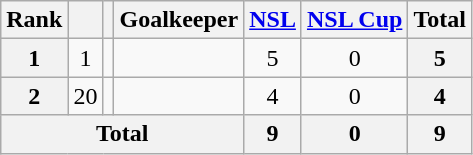<table class="wikitable sortable" style="text-align:center">
<tr>
<th>Rank</th>
<th></th>
<th></th>
<th>Goalkeeper</th>
<th><a href='#'>NSL</a></th>
<th><a href='#'>NSL Cup</a></th>
<th>Total</th>
</tr>
<tr>
<th>1</th>
<td>1</td>
<td></td>
<td align="left"></td>
<td>5</td>
<td>0</td>
<th>5</th>
</tr>
<tr>
<th>2</th>
<td>20</td>
<td></td>
<td align="left"></td>
<td>4</td>
<td>0</td>
<th>4</th>
</tr>
<tr>
<th colspan="4">Total</th>
<th>9</th>
<th>0</th>
<th>9</th>
</tr>
</table>
